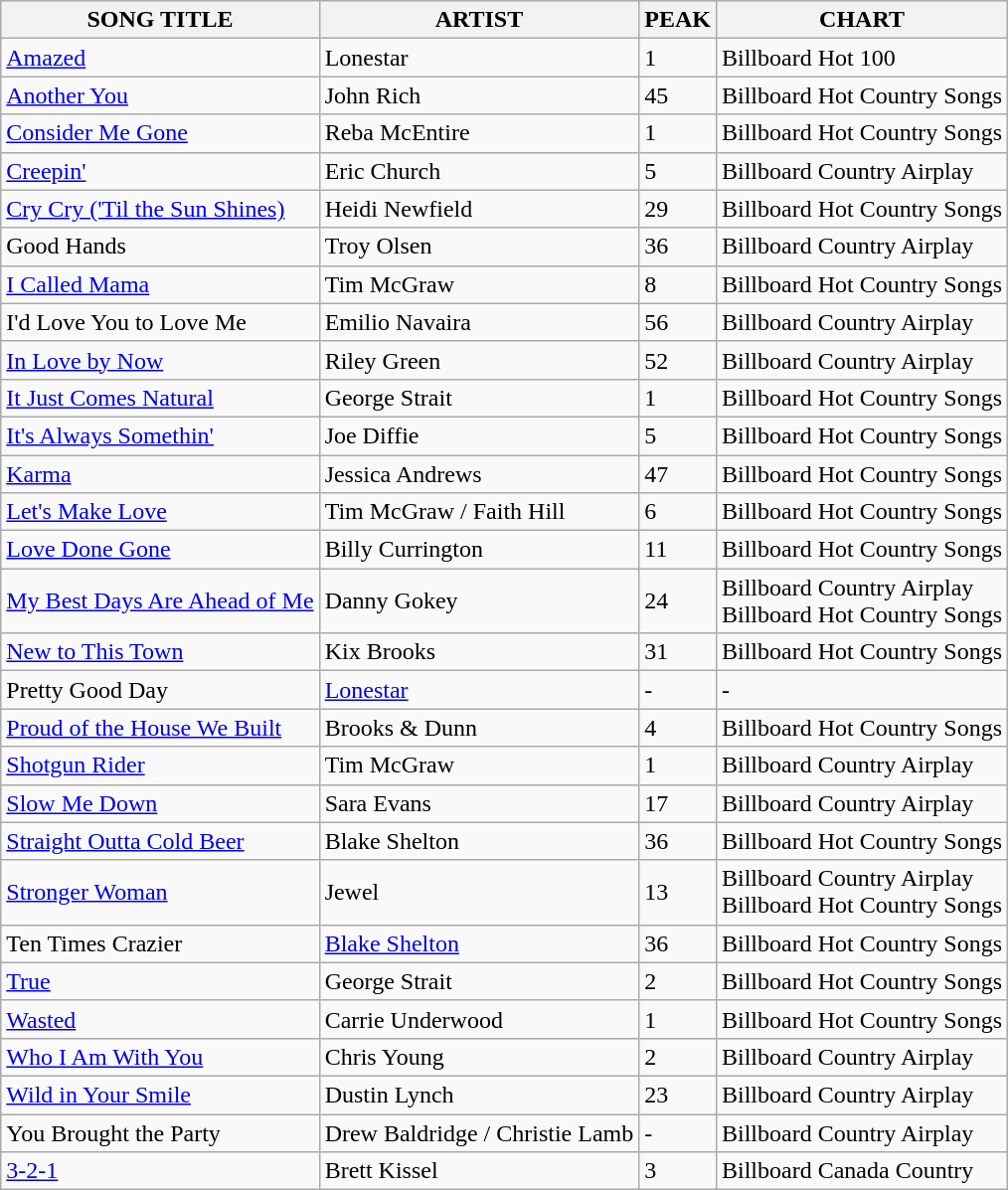<table class="wikitable">
<tr>
<th>SONG TITLE</th>
<th>ARTIST</th>
<th>PEAK</th>
<th>CHART</th>
</tr>
<tr>
<td><a href='#'>Amazed</a></td>
<td>Lonestar</td>
<td>1</td>
<td>Billboard Hot 100</td>
</tr>
<tr>
<td><a href='#'>Another You</a></td>
<td>John Rich</td>
<td>45</td>
<td>Billboard Hot Country Songs</td>
</tr>
<tr>
<td><a href='#'>Consider Me Gone</a></td>
<td>Reba McEntire</td>
<td>1</td>
<td>Billboard Hot Country Songs</td>
</tr>
<tr>
<td><a href='#'>Creepin'</a></td>
<td>Eric Church</td>
<td>5</td>
<td>Billboard Country Airplay</td>
</tr>
<tr>
<td><a href='#'>Cry Cry ('Til the Sun Shines)</a></td>
<td>Heidi Newfield</td>
<td>29</td>
<td>Billboard Hot Country Songs</td>
</tr>
<tr>
<td>Good Hands</td>
<td>Troy Olsen</td>
<td>36</td>
<td>Billboard Country Airplay</td>
</tr>
<tr>
<td><a href='#'>I Called Mama</a></td>
<td>Tim McGraw</td>
<td>8</td>
<td>Billboard Hot Country Songs</td>
</tr>
<tr>
<td>I'd Love You to Love Me</td>
<td>Emilio Navaira</td>
<td>56</td>
<td>Billboard Country Airplay</td>
</tr>
<tr>
<td><a href='#'>In Love by Now</a></td>
<td>Riley Green</td>
<td>52</td>
<td>Billboard Country Airplay</td>
</tr>
<tr>
<td><a href='#'>It Just Comes Natural</a></td>
<td>George Strait</td>
<td>1</td>
<td>Billboard Hot Country Songs</td>
</tr>
<tr>
<td><a href='#'>It's Always Somethin'</a></td>
<td>Joe Diffie</td>
<td>5</td>
<td>Billboard Hot Country Songs</td>
</tr>
<tr>
<td><a href='#'>Karma</a></td>
<td>Jessica Andrews</td>
<td>47</td>
<td>Billboard Hot Country Songs</td>
</tr>
<tr>
<td><a href='#'>Let's Make Love</a></td>
<td>Tim McGraw / Faith Hill</td>
<td>6</td>
<td>Billboard Hot Country Songs</td>
</tr>
<tr>
<td><a href='#'>Love Done Gone</a></td>
<td>Billy Currington</td>
<td>11</td>
<td>Billboard Hot Country Songs</td>
</tr>
<tr>
<td><a href='#'>My Best Days Are Ahead of Me</a></td>
<td>Danny Gokey</td>
<td>24</td>
<td>Billboard Country Airplay<br>Billboard Hot Country Songs</td>
</tr>
<tr>
<td><a href='#'>New to This Town</a></td>
<td>Kix Brooks</td>
<td>31</td>
<td>Billboard Hot Country Songs</td>
</tr>
<tr>
<td>Pretty Good Day</td>
<td><a href='#'>Lonestar</a></td>
<td>-</td>
<td>-</td>
</tr>
<tr>
<td><a href='#'>Proud of the House We Built</a></td>
<td>Brooks & Dunn</td>
<td>4</td>
<td>Billboard Hot Country Songs</td>
</tr>
<tr>
<td><a href='#'>Shotgun Rider</a></td>
<td>Tim McGraw</td>
<td>1</td>
<td>Billboard Country Airplay</td>
</tr>
<tr>
<td><a href='#'>Slow Me Down</a></td>
<td>Sara Evans</td>
<td>17</td>
<td>Billboard Country Airplay</td>
</tr>
<tr>
<td><a href='#'>Straight Outta Cold Beer</a></td>
<td>Blake Shelton</td>
<td>36</td>
<td>Billboard Hot Country Songs</td>
</tr>
<tr>
<td><a href='#'>Stronger Woman</a></td>
<td>Jewel</td>
<td>13</td>
<td>Billboard Country Airplay<br>Billboard Hot Country Songs</td>
</tr>
<tr>
<td>Ten Times Crazier</td>
<td><a href='#'>Blake Shelton</a></td>
<td>36</td>
<td>Billboard Hot Country Songs</td>
</tr>
<tr>
<td><a href='#'>True</a></td>
<td>George Strait</td>
<td>2</td>
<td>Billboard Hot Country Songs</td>
</tr>
<tr>
<td><a href='#'>Wasted</a></td>
<td>Carrie Underwood</td>
<td>1</td>
<td>Billboard Hot Country Songs</td>
</tr>
<tr>
<td><a href='#'>Who I Am With You</a></td>
<td>Chris Young</td>
<td>2</td>
<td>Billboard Country Airplay</td>
</tr>
<tr>
<td><a href='#'>Wild in Your Smile</a></td>
<td>Dustin Lynch</td>
<td>23</td>
<td>Billboard Country Airplay</td>
</tr>
<tr>
<td>You Brought the Party</td>
<td>Drew Baldridge / Christie Lamb</td>
<td>-</td>
<td>Billboard Country Airplay</td>
</tr>
<tr>
<td><a href='#'>3-2-1</a></td>
<td>Brett Kissel</td>
<td>3</td>
<td>Billboard Canada Country</td>
</tr>
</table>
